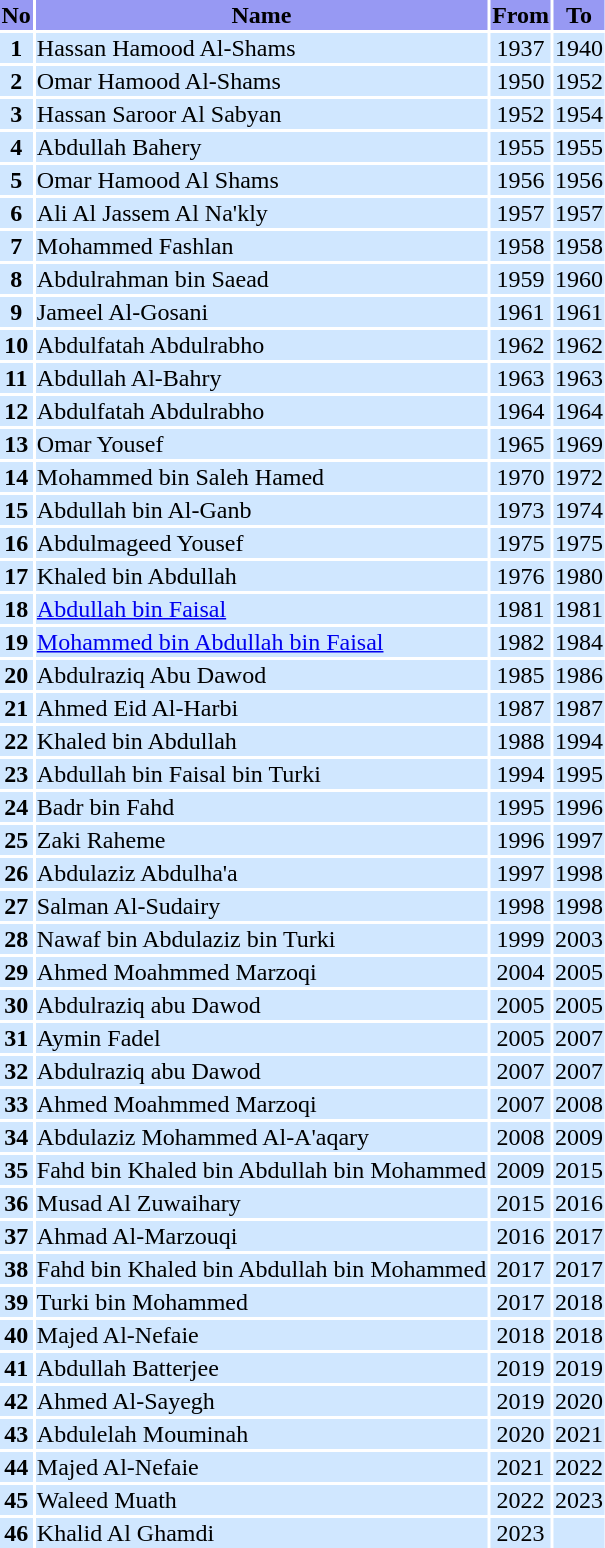<table>
<tr bgcolor=#9799F3>
<th>No</th>
<th>Name</th>
<th>From</th>
<th>To</th>
</tr>
<tr bgcolor=#D0E7FF>
<td align=center><strong>1</strong></td>
<td align=Left> Hassan Hamood Al-Shams</td>
<td align=center>1937</td>
<td align=center>1940</td>
</tr>
<tr bgcolor=#D0E7FF>
<td align=center><strong>2</strong></td>
<td align=Left> Omar Hamood Al-Shams</td>
<td align=center>1950</td>
<td align=center>1952</td>
</tr>
<tr bgcolor=#D0E7FF>
<td align=center><strong>3</strong></td>
<td align=Left> Hassan Saroor Al Sabyan</td>
<td align=center>1952</td>
<td align=center>1954</td>
</tr>
<tr bgcolor=#D0E7FF>
<td align=center><strong>4</strong></td>
<td align=Left> Abdullah Bahery</td>
<td align=center>1955</td>
<td align=center>1955</td>
</tr>
<tr bgcolor=#D0E7FF>
<td align=center><strong>5</strong></td>
<td align=Left> Omar Hamood Al Shams</td>
<td align=center>1956</td>
<td align=center>1956</td>
</tr>
<tr bgcolor=#D0E7FF>
<td align=center><strong>6</strong></td>
<td align=Left> Ali Al Jassem Al Na'kly</td>
<td align=center>1957</td>
<td align=center>1957</td>
</tr>
<tr bgcolor=#D0E7FF>
<td align=center><strong>7</strong></td>
<td align=Left> Mohammed Fashlan</td>
<td align=center>1958</td>
<td align=center>1958</td>
</tr>
<tr bgcolor=#D0E7FF>
<td align=center><strong>8</strong></td>
<td align=Left> Abdulrahman bin Saead</td>
<td align=center>1959</td>
<td align=center>1960</td>
</tr>
<tr bgcolor=#D0E7FF>
<td align=center><strong>9</strong></td>
<td align=Left> Jameel Al-Gosani</td>
<td align=center>1961</td>
<td align=center>1961</td>
</tr>
<tr bgcolor=#D0E7FF>
<td align=center><strong>10</strong></td>
<td align=Left> Abdulfatah Abdulrabho</td>
<td align=center>1962</td>
<td align=center>1962</td>
</tr>
<tr bgcolor=#D0E7FF>
<td align=center><strong>11</strong></td>
<td align=Left> Abdullah Al-Bahry</td>
<td align=center>1963</td>
<td align=center>1963</td>
</tr>
<tr bgcolor=#D0E7FF>
<td align=center><strong>12</strong></td>
<td align=Left>  Abdulfatah Abdulrabho</td>
<td align=center>1964</td>
<td align=center>1964</td>
</tr>
<tr bgcolor=#D0E7FF>
<td align=center><strong>13</strong></td>
<td align=Left> Omar Yousef</td>
<td align=center>1965</td>
<td align=center>1969</td>
</tr>
<tr bgcolor=#D0E7FF>
<td align=center><strong>14</strong></td>
<td align=Left> Mohammed bin Saleh Hamed</td>
<td align=center>1970</td>
<td align=center>1972</td>
</tr>
<tr bgcolor=#D0E7FF>
<td align=center><strong>15</strong></td>
<td align=Left>  Abdullah bin Al-Ganb</td>
<td align=center>1973</td>
<td align=center>1974</td>
</tr>
<tr bgcolor=#D0E7FF>
<td align=center><strong>16</strong></td>
<td align=Left>  Abdulmageed Yousef</td>
<td align=center>1975</td>
<td align=center>1975</td>
</tr>
<tr bgcolor=#D0E7FF>
<td align=center><strong>17</strong></td>
<td align=Left> Khaled bin Abdullah</td>
<td align=center>1976</td>
<td align=center>1980</td>
</tr>
<tr bgcolor=#D0E7FF>
<td align=center><strong>18</strong></td>
<td align=Left> <a href='#'>Abdullah bin Faisal</a></td>
<td align=center>1981</td>
<td align=center>1981</td>
</tr>
<tr bgcolor=#D0E7FF>
<td align=center><strong>19</strong></td>
<td align=Left> <a href='#'>Mohammed bin Abdullah bin Faisal</a></td>
<td align=center>1982</td>
<td align=center>1984</td>
</tr>
<tr bgcolor=#D0E7FF>
<td align=center><strong>20</strong></td>
<td align=Left> Abdulraziq Abu Dawod</td>
<td align=center>1985</td>
<td align=center>1986</td>
</tr>
<tr bgcolor=#D0E7FF>
<td align=center><strong>21</strong></td>
<td align=Left> Ahmed Eid Al-Harbi</td>
<td align=center>1987</td>
<td align=center>1987</td>
</tr>
<tr bgcolor=#D0E7FF>
<td align=center><strong>22</strong></td>
<td align=Left> Khaled bin Abdullah</td>
<td align=center>1988</td>
<td align=center>1994</td>
</tr>
<tr bgcolor=#D0E7FF>
<td align=center><strong>23</strong></td>
<td align=Left> Abdullah bin Faisal bin Turki</td>
<td align=center>1994</td>
<td align=center>1995</td>
</tr>
<tr bgcolor=#D0E7FF>
<td align=center><strong>24</strong></td>
<td align=Left> Badr bin Fahd</td>
<td align=center>1995</td>
<td align=center>1996</td>
</tr>
<tr bgcolor=#D0E7FF>
<td align=center><strong>25</strong></td>
<td align=Left> Zaki Raheme</td>
<td align=center>1996</td>
<td align=center>1997</td>
</tr>
<tr bgcolor=#D0E7FF>
<td align=center><strong>26</strong></td>
<td align=Left> Abdulaziz Abdulha'a</td>
<td align=center>1997</td>
<td align=center>1998</td>
</tr>
<tr bgcolor=#D0E7FF>
<td align=center><strong>27</strong></td>
<td align=Left> Salman Al-Sudairy</td>
<td align=center>1998</td>
<td align=center>1998</td>
</tr>
<tr bgcolor=#D0E7FF>
<td align=center><strong>28</strong></td>
<td align=Left> Nawaf bin Abdulaziz bin Turki</td>
<td align=center>1999</td>
<td align=center>2003</td>
</tr>
<tr bgcolor=#D0E7FF>
<td align=center><strong>29</strong></td>
<td align=Left> Ahmed Moahmmed Marzoqi</td>
<td align=center>2004</td>
<td align=center>2005</td>
</tr>
<tr bgcolor=#D0E7FF>
<td align=center><strong>30</strong></td>
<td align=Left> Abdulraziq abu Dawod</td>
<td align=center>2005</td>
<td align=center>2005</td>
</tr>
<tr bgcolor=#D0E7FF>
<td align=center><strong>31</strong></td>
<td align=left> Aymin Fadel</td>
<td align=center>2005</td>
<td align=center>2007</td>
</tr>
<tr bgcolor=#D0E7FF>
<td align=center><strong>32</strong></td>
<td align=Left>Abdulraziq abu Dawod</td>
<td align=center>2007</td>
<td align=center>2007</td>
</tr>
<tr bgcolor=#D0E7FF>
<td align=center><strong>33</strong></td>
<td align=Left> Ahmed Moahmmed Marzoqi</td>
<td align=center>2007</td>
<td align=center>2008</td>
</tr>
<tr bgcolor=#D0E7FF>
<td align=center><strong>34</strong></td>
<td align=Left> Abdulaziz Mohammed Al-A'aqary</td>
<td align=center>2008</td>
<td align=center>2009</td>
</tr>
<tr bgcolor=#D0E7FF>
<td align=center><strong>35</strong></td>
<td align=Left> Fahd bin Khaled bin Abdullah bin Mohammed</td>
<td align=center>2009</td>
<td align=center>2015</td>
</tr>
<tr bgcolor=#D0E7FF>
<td align=center><strong>36</strong></td>
<td align=Left> Musad Al Zuwaihary</td>
<td align=center>2015</td>
<td align=center>2016</td>
</tr>
<tr bgcolor=#D0E7FF>
<td align=center><strong>37</strong></td>
<td align=Left> Ahmad Al-Marzouqi</td>
<td align=center>2016</td>
<td align=center>2017</td>
</tr>
<tr bgcolor=#D0E7FF>
<td align=center><strong>38</strong></td>
<td align=Left> Fahd bin Khaled bin Abdullah bin Mohammed</td>
<td align=center>2017</td>
<td align=center>2017</td>
</tr>
<tr bgcolor=#D0E7FF>
<td align=center><strong>39</strong></td>
<td align=Left> Turki bin Mohammed</td>
<td align=center>2017</td>
<td align=center>2018</td>
</tr>
<tr bgcolor=#D0E7FF>
<td align=center><strong>40</strong></td>
<td align=Left> Majed Al-Nefaie</td>
<td align=center>2018</td>
<td align=center>2018</td>
</tr>
<tr bgcolor=#D0E7FF>
<td align=center><strong>41</strong></td>
<td align=Left> Abdullah Batterjee</td>
<td align=center>2019</td>
<td align=center>2019</td>
</tr>
<tr bgcolor=#D0E7FF>
<td align=center><strong>42</strong></td>
<td align=Left> Ahmed Al-Sayegh</td>
<td align=center>2019</td>
<td align=center>2020</td>
</tr>
<tr bgcolor=#D0E7FF>
<td align=center><strong>43</strong></td>
<td align=Left> Abdulelah Mouminah</td>
<td align=center>2020</td>
<td align=center>2021</td>
</tr>
<tr bgcolor=#D0E7FF>
<td align=center><strong>44</strong></td>
<td align=Left> Majed Al-Nefaie</td>
<td align=center>2021</td>
<td align=center>2022</td>
</tr>
<tr bgcolor=#D0E7FF>
<td align=center><strong>45</strong></td>
<td align=Left> Waleed Muath</td>
<td align=center>2022</td>
<td align=center>2023</td>
</tr>
<tr bgcolor=#D0E7FF>
<td align=center><strong>46</strong></td>
<td align=Left> Khalid Al Ghamdi</td>
<td align=center>2023</td>
<td align=center></td>
</tr>
</table>
